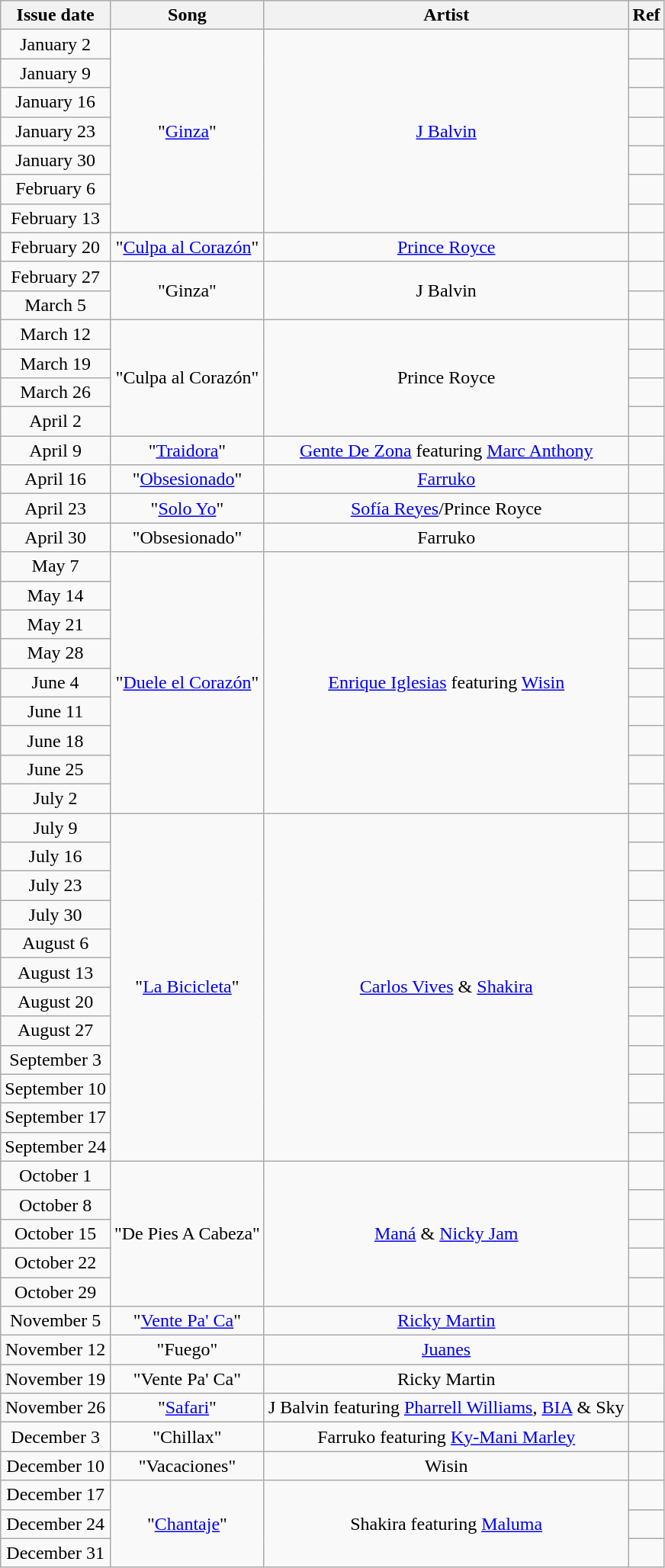<table class="wikitable" style="text-align: center;">
<tr>
<th>Issue date</th>
<th>Song</th>
<th>Artist</th>
<th>Ref</th>
</tr>
<tr>
<td>January 2</td>
<td style="text-align: center;" rowspan="7">"<a href='#'>Ginza</a>"</td>
<td style="text-align: center;" rowspan="7"><a href='#'>J Balvin</a></td>
<td style="text-align: center;"></td>
</tr>
<tr>
<td>January 9</td>
<td style="text-align: center;"></td>
</tr>
<tr>
<td>January 16</td>
<td style="text-align: center;"></td>
</tr>
<tr>
<td>January 23</td>
<td style="text-align: center;"></td>
</tr>
<tr>
<td>January 30</td>
<td style="text-align: center;"></td>
</tr>
<tr>
<td>February 6</td>
<td style="text-align: center;"></td>
</tr>
<tr>
<td>February 13</td>
<td style="text-align: center;"></td>
</tr>
<tr>
<td>February 20</td>
<td style="text-align: center;">"<a href='#'>Culpa al Corazón</a>"</td>
<td style="text-align: center;"><a href='#'>Prince Royce</a></td>
<td style="text-align: center;"></td>
</tr>
<tr>
<td>February 27</td>
<td style="text-align: center;" rowspan="2">"Ginza"</td>
<td style="text-align: center;" rowspan="2">J Balvin</td>
<td style="text-align: center;"></td>
</tr>
<tr>
<td>March 5</td>
<td style="text-align: center;"></td>
</tr>
<tr>
<td>March 12</td>
<td style="text-align: center;" rowspan="4">"Culpa al Corazón"</td>
<td style="text-align: center;" rowspan="4">Prince Royce</td>
<td style="text-align: center;"></td>
</tr>
<tr>
<td>March 19</td>
<td style="text-align: center;"></td>
</tr>
<tr>
<td>March 26</td>
<td style="text-align: center;"></td>
</tr>
<tr>
<td>April 2</td>
<td style="text-align: center;"></td>
</tr>
<tr>
<td>April 9</td>
<td style="text-align: center;">"<a href='#'>Traidora</a>"</td>
<td style="text-align: center;"><a href='#'>Gente De Zona</a> featuring <a href='#'>Marc Anthony</a></td>
<td style="text-align: center;"></td>
</tr>
<tr>
<td>April 16</td>
<td style="text-align: center;">"<a href='#'>Obsesionado</a>"</td>
<td style="text-align: center;"><a href='#'>Farruko</a></td>
<td style="text-align: center;"></td>
</tr>
<tr>
<td>April 23</td>
<td style="text-align: center;">"<a href='#'>Solo Yo</a>"</td>
<td style="text-align: center;"><a href='#'>Sofía Reyes</a>/Prince Royce</td>
<td style="text-align: center;"></td>
</tr>
<tr>
<td>April 30</td>
<td style="text-align: center;">"Obsesionado"</td>
<td style="text-align: center;">Farruko</td>
<td style="text-align: center;"></td>
</tr>
<tr>
<td>May 7</td>
<td style="text-align: center;" rowspan="9">"<a href='#'>Duele el Corazón</a>"</td>
<td style="text-align: center;" rowspan="9"><a href='#'>Enrique Iglesias</a> featuring <a href='#'>Wisin</a></td>
<td style="text-align: center;"></td>
</tr>
<tr>
<td>May 14</td>
<td style="text-align: center;"></td>
</tr>
<tr>
<td>May 21</td>
<td style="text-align: center;"></td>
</tr>
<tr>
<td>May 28</td>
<td style="text-align: center;"></td>
</tr>
<tr>
<td>June 4</td>
<td style="text-align: center;"></td>
</tr>
<tr>
<td>June 11</td>
<td style="text-align: center;"></td>
</tr>
<tr>
<td>June 18</td>
<td style="text-align: center;"></td>
</tr>
<tr>
<td>June 25</td>
<td style="text-align: center;"></td>
</tr>
<tr>
<td>July 2</td>
<td style="text-align: center;"></td>
</tr>
<tr>
<td>July 9</td>
<td style="text-align: center;" rowspan="12">"<a href='#'>La Bicicleta</a>"</td>
<td style="text-align: center;" rowspan="12"><a href='#'>Carlos Vives</a> & <a href='#'>Shakira</a></td>
<td style="text-align: center;"></td>
</tr>
<tr>
<td>July 16</td>
<td style="text-align: center;"></td>
</tr>
<tr>
<td>July 23</td>
<td style="text-align: center;"></td>
</tr>
<tr>
<td>July 30</td>
<td style="text-align: center;"></td>
</tr>
<tr>
<td>August 6</td>
<td style="text-align: center;"></td>
</tr>
<tr>
<td>August 13</td>
<td style="text-align: center;"></td>
</tr>
<tr>
<td>August 20</td>
<td style="text-align: center;"></td>
</tr>
<tr>
<td>August 27</td>
<td style="text-align: center;"></td>
</tr>
<tr>
<td>September 3</td>
<td style="text-align: center;"></td>
</tr>
<tr>
<td>September 10</td>
<td style="text-align: center;"></td>
</tr>
<tr>
<td>September 17</td>
<td style="text-align: center;"></td>
</tr>
<tr>
<td>September 24</td>
<td style="text-align: center;"></td>
</tr>
<tr>
<td>October 1</td>
<td style="text-align: center;" rowspan="5">"De Pies A Cabeza"</td>
<td style="text-align: center;" rowspan="5"><a href='#'>Maná</a> & <a href='#'>Nicky Jam</a></td>
<td style="text-align: center;"></td>
</tr>
<tr>
<td>October 8</td>
<td style="text-align: center;"></td>
</tr>
<tr>
<td>October 15</td>
<td style="text-align: center;"></td>
</tr>
<tr>
<td>October 22</td>
<td style="text-align: center;"></td>
</tr>
<tr>
<td>October 29</td>
<td style="text-align: center;"></td>
</tr>
<tr>
<td>November 5</td>
<td style="text-align: center;">"<a href='#'>Vente Pa' Ca</a>"</td>
<td style="text-align: center;"><a href='#'>Ricky Martin</a></td>
<td style="text-align: center;"></td>
</tr>
<tr>
<td>November 12</td>
<td style="text-align: center;">"Fuego"</td>
<td style="text-align: center;"><a href='#'>Juanes</a></td>
<td style="text-align: center;"></td>
</tr>
<tr>
<td>November 19</td>
<td style="text-align: center;">"Vente Pa' Ca"</td>
<td style="text-align: center;">Ricky Martin</td>
<td style="text-align: center;"></td>
</tr>
<tr>
<td>November 26</td>
<td style="text-align: center;">"<a href='#'>Safari</a>"</td>
<td style="text-align: center;">J Balvin featuring <a href='#'>Pharrell Williams</a>, <a href='#'>BIA</a> & Sky</td>
<td style="text-align: center;"></td>
</tr>
<tr>
<td>December 3</td>
<td style="text-align: center;">"Chillax"</td>
<td style="text-align: center;">Farruko featuring <a href='#'>Ky-Mani Marley</a></td>
<td style="text-align: center;"></td>
</tr>
<tr>
<td>December 10</td>
<td style="text-align: center;">"Vacaciones"</td>
<td style="text-align: center;">Wisin</td>
<td style="text-align: center;"></td>
</tr>
<tr>
<td>December 17</td>
<td style="text-align: center;" rowspan="3">"<a href='#'>Chantaje</a>"</td>
<td style="text-align: center;" rowspan="3">Shakira featuring <a href='#'>Maluma</a></td>
<td style="text-align: center;"></td>
</tr>
<tr>
<td>December 24</td>
<td style="text-align: center;"></td>
</tr>
<tr>
<td>December 31</td>
<td style="text-align: center;"></td>
</tr>
</table>
